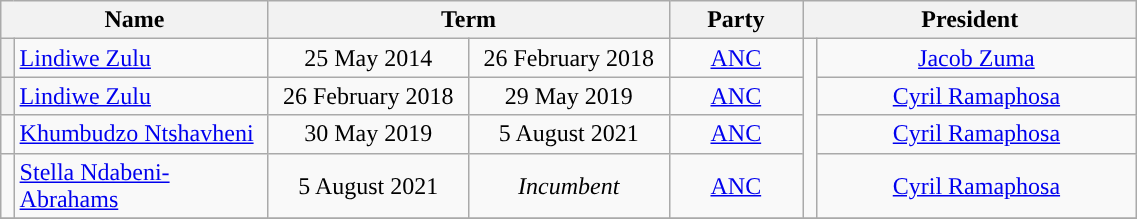<table class="wikitable" width=60%>
<tr>
<th colspan=2 width=20%>Name</th>
<th colspan=2 width=30%>Term</th>
<th width=10%>Party</th>
<th colspan=2 width=25%>President</th>
</tr>
<tr style="text-align:center">
<th style="width:1%;background-color: "></th>
<td align=left><a href='#'>Lindiwe Zulu</a></td>
<td>25 May 2014</td>
<td>26 February 2018</td>
<td><a href='#'>ANC</a></td>
<td rowspan=4 style="width:1%;background-color: "></td>
<td><a href='#'>Jacob Zuma</a><br> </td>
</tr>
<tr style="text-align:center">
<th style="width:1%;background-color: "></th>
<td align=left><a href='#'>Lindiwe Zulu</a></td>
<td>26 February 2018</td>
<td>29 May 2019</td>
<td><a href='#'>ANC</a></td>
<td><a href='#'>Cyril Ramaphosa</a><br> </td>
</tr>
<tr style="text-align:center">
<td style="width:1%;background-color: "></td>
<td align=left><a href='#'>Khumbudzo Ntshavheni</a></td>
<td>30 May 2019</td>
<td>5 August 2021</td>
<td><a href='#'>ANC</a></td>
<td><a href='#'>Cyril Ramaphosa</a><br> </td>
</tr>
<tr style="text-align:center">
<td style="width:1%;background-color: "></td>
<td align=left><a href='#'>Stella Ndabeni-Abrahams</a></td>
<td>5 August 2021</td>
<td><em>Incumbent</em></td>
<td><a href='#'>ANC</a></td>
<td><a href='#'>Cyril Ramaphosa</a><br> </td>
</tr>
<tr>
</tr>
</table>
